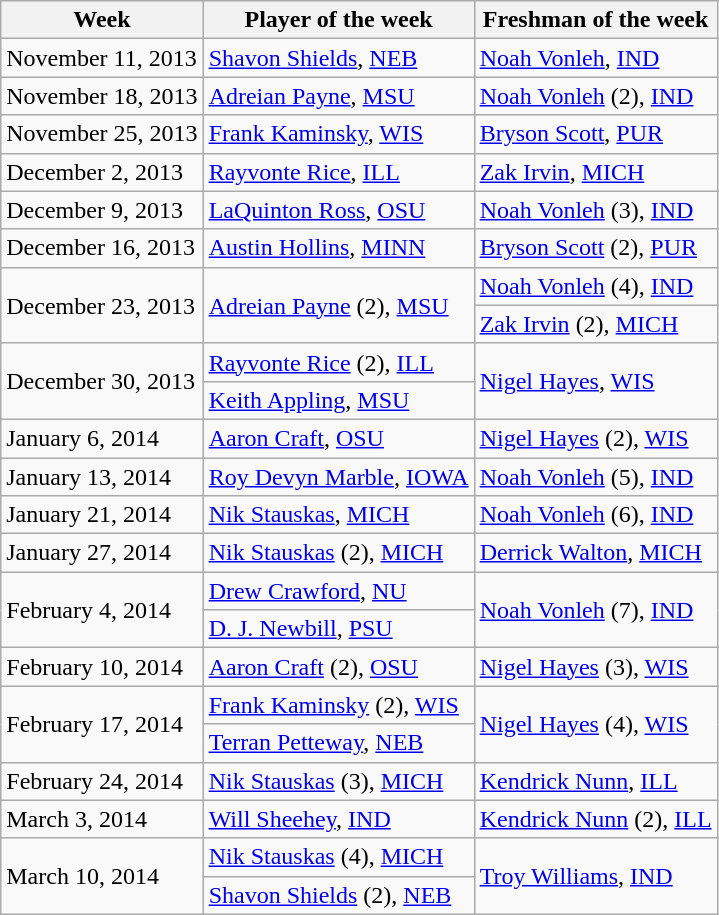<table class="wikitable" border="1">
<tr>
<th>Week</th>
<th>Player of the week</th>
<th>Freshman of the week</th>
</tr>
<tr>
<td>November 11, 2013</td>
<td><a href='#'>Shavon Shields</a>, <a href='#'>NEB</a></td>
<td><a href='#'>Noah Vonleh</a>, <a href='#'>IND</a></td>
</tr>
<tr>
<td>November 18, 2013</td>
<td><a href='#'>Adreian Payne</a>, <a href='#'>MSU</a></td>
<td><a href='#'>Noah Vonleh</a> (2), <a href='#'>IND</a></td>
</tr>
<tr>
<td>November 25, 2013</td>
<td><a href='#'>Frank Kaminsky</a>, <a href='#'>WIS</a></td>
<td><a href='#'>Bryson Scott</a>, <a href='#'>PUR</a></td>
</tr>
<tr>
<td>December 2, 2013</td>
<td><a href='#'>Rayvonte Rice</a>, <a href='#'>ILL</a></td>
<td><a href='#'>Zak Irvin</a>, <a href='#'>MICH</a></td>
</tr>
<tr>
<td>December 9, 2013</td>
<td><a href='#'>LaQuinton Ross</a>, <a href='#'>OSU</a></td>
<td><a href='#'>Noah Vonleh</a> (3), <a href='#'>IND</a></td>
</tr>
<tr>
<td>December 16, 2013</td>
<td><a href='#'>Austin Hollins</a>, <a href='#'>MINN</a></td>
<td><a href='#'>Bryson Scott</a> (2), <a href='#'>PUR</a></td>
</tr>
<tr>
<td rowspan=2 valign=middle>December 23, 2013</td>
<td rowspan=2 valign=middle><a href='#'>Adreian Payne</a> (2), <a href='#'>MSU</a></td>
<td><a href='#'>Noah Vonleh</a> (4), <a href='#'>IND</a></td>
</tr>
<tr>
<td><a href='#'>Zak Irvin</a> (2), <a href='#'>MICH</a></td>
</tr>
<tr>
<td rowspan=2 valign=middle>December 30, 2013</td>
<td><a href='#'>Rayvonte Rice</a> (2), <a href='#'>ILL</a></td>
<td rowspan=2 valign=middle><a href='#'>Nigel Hayes</a>, <a href='#'>WIS</a></td>
</tr>
<tr>
<td><a href='#'>Keith Appling</a>, <a href='#'>MSU</a></td>
</tr>
<tr>
<td>January 6, 2014</td>
<td><a href='#'>Aaron Craft</a>, <a href='#'>OSU</a></td>
<td><a href='#'>Nigel Hayes</a> (2), <a href='#'>WIS</a></td>
</tr>
<tr>
<td>January 13, 2014</td>
<td><a href='#'>Roy Devyn Marble</a>, <a href='#'>IOWA</a></td>
<td><a href='#'>Noah Vonleh</a> (5), <a href='#'>IND</a></td>
</tr>
<tr>
<td>January 21, 2014</td>
<td><a href='#'>Nik Stauskas</a>, <a href='#'>MICH</a></td>
<td><a href='#'>Noah Vonleh</a> (6), <a href='#'>IND</a></td>
</tr>
<tr>
<td>January 27, 2014</td>
<td><a href='#'>Nik Stauskas</a> (2), <a href='#'>MICH</a></td>
<td><a href='#'>Derrick Walton</a>, <a href='#'>MICH</a></td>
</tr>
<tr>
<td rowspan=2 valign=middle>February 4, 2014</td>
<td><a href='#'>Drew Crawford</a>, <a href='#'>NU</a></td>
<td rowspan=2 valign=middle><a href='#'>Noah Vonleh</a> (7), <a href='#'>IND</a></td>
</tr>
<tr>
<td><a href='#'>D. J. Newbill</a>, <a href='#'>PSU</a></td>
</tr>
<tr>
<td>February 10, 2014</td>
<td><a href='#'>Aaron Craft</a> (2), <a href='#'>OSU</a></td>
<td><a href='#'>Nigel Hayes</a> (3), <a href='#'>WIS</a></td>
</tr>
<tr>
<td rowspan=2 valign=middle>February 17, 2014</td>
<td><a href='#'>Frank Kaminsky</a> (2), <a href='#'>WIS</a></td>
<td rowspan=2 valign=middle><a href='#'>Nigel Hayes</a> (4), <a href='#'>WIS</a></td>
</tr>
<tr>
<td><a href='#'>Terran Petteway</a>, <a href='#'>NEB</a></td>
</tr>
<tr>
<td>February 24, 2014</td>
<td><a href='#'>Nik Stauskas</a> (3), <a href='#'>MICH</a></td>
<td><a href='#'>Kendrick Nunn</a>, <a href='#'>ILL</a></td>
</tr>
<tr>
<td>March 3, 2014</td>
<td><a href='#'>Will Sheehey</a>, <a href='#'>IND</a></td>
<td><a href='#'>Kendrick Nunn</a> (2), <a href='#'>ILL</a></td>
</tr>
<tr>
<td rowspan=2 valign=middle>March 10, 2014</td>
<td><a href='#'>Nik Stauskas</a> (4), <a href='#'>MICH</a></td>
<td rowspan=2 valign=middle><a href='#'>Troy Williams</a>, <a href='#'>IND</a></td>
</tr>
<tr>
<td><a href='#'>Shavon Shields</a> (2), <a href='#'>NEB</a></td>
</tr>
</table>
